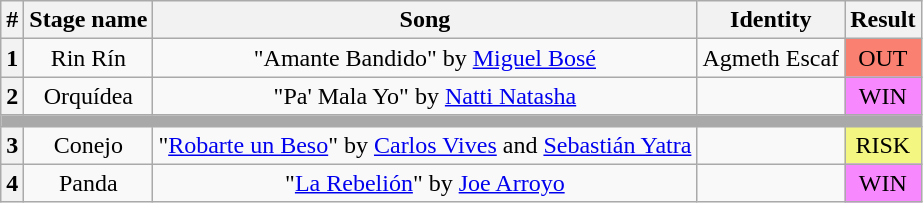<table class="wikitable plainrowheaders" style="text-align: center">
<tr>
<th>#</th>
<th>Stage name</th>
<th>Song</th>
<th>Identity</th>
<th>Result</th>
</tr>
<tr>
<th>1</th>
<td>Rin Rín</td>
<td>"Amante Bandido" by <a href='#'>Miguel Bosé</a></td>
<td>Agmeth Escaf</td>
<td bgcolor=salmon>OUT</td>
</tr>
<tr>
<th>2</th>
<td>Orquídea</td>
<td>"Pa' Mala Yo" by <a href='#'>Natti Natasha</a></td>
<td></td>
<td bgcolor=#F888FD>WIN</td>
</tr>
<tr>
<td colspan="5" style="background:darkgray"></td>
</tr>
<tr>
<th>3</th>
<td>Conejo</td>
<td>"<a href='#'>Robarte un Beso</a>" by <a href='#'>Carlos Vives</a> and <a href='#'>Sebastián Yatra</a></td>
<td></td>
<td bgcolor=#F3F781>RISK</td>
</tr>
<tr>
<th>4</th>
<td>Panda</td>
<td>"<a href='#'>La Rebelión</a>" by <a href='#'>Joe Arroyo</a></td>
<td></td>
<td bgcolor=#F888FD>WIN</td>
</tr>
</table>
